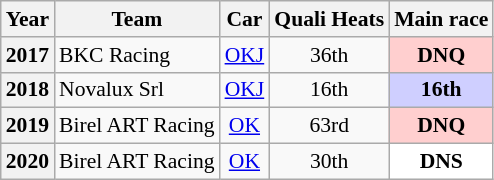<table class="wikitable" style="text-align:center; font-size:90%">
<tr>
<th>Year</th>
<th>Team</th>
<th>Car</th>
<th>Quali Heats</th>
<th>Main race</th>
</tr>
<tr>
<th>2017</th>
<td align="left"> BKC Racing</td>
<td><a href='#'>OKJ</a></td>
<td>36th</td>
<td style="background:#FFCFCF;"><strong>DNQ</strong></td>
</tr>
<tr>
<th>2018</th>
<td align="left"> Novalux Srl</td>
<td><a href='#'>OKJ</a></td>
<td>16th</td>
<td style="background:#CFCFFF;"><strong>16th</strong></td>
</tr>
<tr>
<th>2019</th>
<td align="left"> Birel ART Racing</td>
<td><a href='#'>OK</a></td>
<td>63rd</td>
<td style="background:#FFCFCF;"><strong>DNQ</strong></td>
</tr>
<tr>
<th>2020</th>
<td align="left"> Birel ART Racing</td>
<td><a href='#'>OK</a></td>
<td>30th</td>
<td style="background:#FFFFFF;"><strong>DNS</strong></td>
</tr>
</table>
